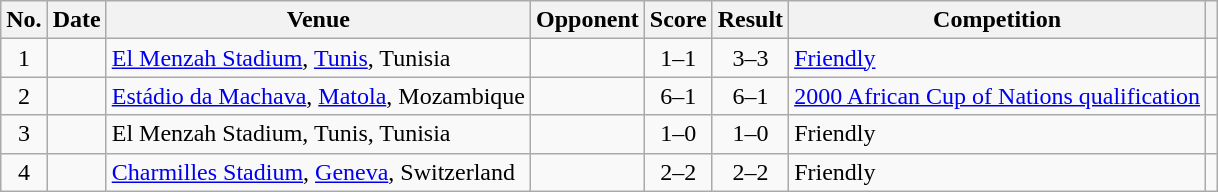<table class="wikitable sortable">
<tr>
<th scope="col">No.</th>
<th scope="col">Date</th>
<th scope="col">Venue</th>
<th scope="col">Opponent</th>
<th scope="col">Score</th>
<th scope="col">Result</th>
<th scope="col">Competition</th>
<th scope="col" class="unsortable"></th>
</tr>
<tr>
<td style="text-align:center">1</td>
<td></td>
<td><a href='#'>El Menzah Stadium</a>, <a href='#'>Tunis</a>, Tunisia</td>
<td></td>
<td style="text-align:center">1–1</td>
<td style="text-align:center">3–3</td>
<td><a href='#'>Friendly</a></td>
<td></td>
</tr>
<tr>
<td style="text-align:center">2</td>
<td></td>
<td><a href='#'>Estádio da Machava</a>, <a href='#'>Matola</a>, Mozambique</td>
<td></td>
<td style="text-align:center">6–1</td>
<td style="text-align:center">6–1</td>
<td><a href='#'>2000 African Cup of Nations qualification</a></td>
<td></td>
</tr>
<tr>
<td style="text-align:center">3</td>
<td></td>
<td>El Menzah Stadium, Tunis, Tunisia</td>
<td></td>
<td style="text-align:center">1–0</td>
<td style="text-align:center">1–0</td>
<td>Friendly</td>
<td></td>
</tr>
<tr>
<td style="text-align:center">4</td>
<td></td>
<td><a href='#'>Charmilles Stadium</a>, <a href='#'>Geneva</a>, Switzerland</td>
<td></td>
<td style="text-align:center">2–2</td>
<td style="text-align:center">2–2</td>
<td>Friendly</td>
<td></td>
</tr>
</table>
